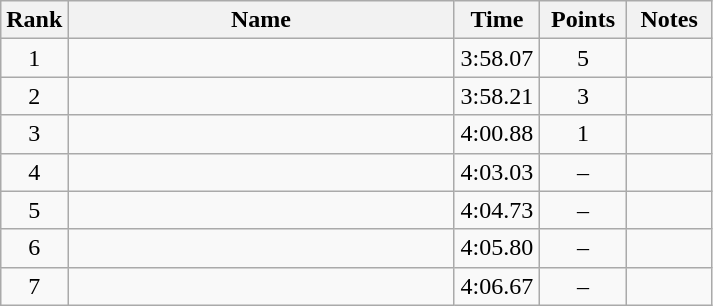<table class="wikitable" style="text-align:center">
<tr>
<th>Rank</th>
<th style="width:250px;">Name</th>
<th style="width:50px;">Time</th>
<th style="width:50px;">Points</th>
<th style="width:50px;">Notes</th>
</tr>
<tr>
<td>1</td>
<td style="text-align:left;"></td>
<td>3:58.07</td>
<td>5</td>
<td></td>
</tr>
<tr>
<td>2</td>
<td style="text-align:left;"></td>
<td>3:58.21</td>
<td>3</td>
<td></td>
</tr>
<tr>
<td>3</td>
<td style="text-align:left;"> </td>
<td>4:00.88</td>
<td>1</td>
<td></td>
</tr>
<tr>
<td>4</td>
<td style="text-align:left;"></td>
<td>4:03.03</td>
<td>–</td>
<td></td>
</tr>
<tr>
<td>5</td>
<td style="text-align:left;"> </td>
<td>4:04.73</td>
<td>–</td>
<td></td>
</tr>
<tr>
<td>6</td>
<td style="text-align:left;"> </td>
<td>4:05.80</td>
<td>–</td>
<td></td>
</tr>
<tr>
<td>7</td>
<td style="text-align:left;"></td>
<td>4:06.67</td>
<td>–</td>
<td></td>
</tr>
</table>
